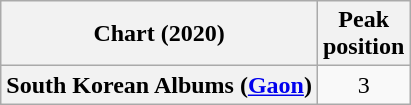<table class="wikitable sortable plainrowheaders" style="text-align:center;">
<tr>
<th scope="col">Chart (2020)</th>
<th scope="col">Peak<br>position</th>
</tr>
<tr>
<th scope="row">South Korean Albums (<a href='#'>Gaon</a>)</th>
<td>3</td>
</tr>
</table>
